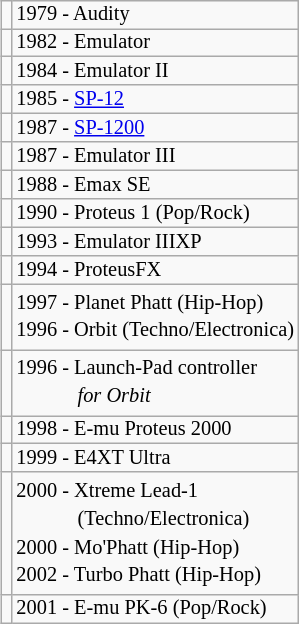<table class="wikitable" style="float:right;border:0;backgroung:RGBA(255,255,255,0);padding:0;font-size:85%;line-height:2ex;">
<tr>
<td></td>
<td>1979 - Audity</td>
</tr>
<tr>
<td></td>
<td>1982 - Emulator</td>
</tr>
<tr>
<td></td>
<td>1984 - Emulator II</td>
</tr>
<tr>
<td></td>
<td>1985 - <a href='#'>SP-12</a></td>
</tr>
<tr>
<td></td>
<td>1987 - <a href='#'>SP-1200</a></td>
</tr>
<tr>
<td></td>
<td>1987 - Emulator III</td>
</tr>
<tr>
<td></td>
<td>1988 - Emax SE</td>
</tr>
<tr>
<td></td>
<td>1990 - Proteus 1 (Pop/Rock)</td>
</tr>
<tr>
<td></td>
<td>1993 - Emulator IIIXP</td>
</tr>
<tr>
<td></td>
<td>1994 - ProteusFX</td>
</tr>
<tr style="line-height:3ex;">
<td></td>
<td>1997 - Planet Phatt (Hip-Hop)<br>1996 - Orbit (Techno/Electronica)</td>
</tr>
<tr style="line-height:3ex;">
<td></td>
<td>1996 - Launch-Pad controller <br>            <em>for Orbit</em></td>
</tr>
<tr>
<td></td>
<td>1998 - E-mu Proteus 2000</td>
</tr>
<tr>
<td></td>
<td>1999 - E4XT Ultra</td>
</tr>
<tr style="line-height:3ex;">
<td><br></td>
<td>2000 - Xtreme Lead-1 <br>            (Techno/Electronica)<br>2000 - Mo'Phatt (Hip-Hop) <br>2002 - Turbo Phatt (Hip-Hop)</td>
</tr>
<tr>
<td></td>
<td>2001 - E-mu PK-6 (Pop/Rock)</td>
</tr>
</table>
